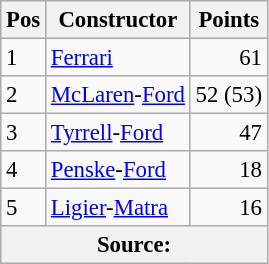<table class="wikitable" style="font-size: 95%;">
<tr>
<th>Pos</th>
<th>Constructor</th>
<th>Points</th>
</tr>
<tr>
<td>1</td>
<td> <a href='#'>Ferrari</a></td>
<td align="right">61</td>
</tr>
<tr>
<td>2</td>
<td> <a href='#'>McLaren</a>-<a href='#'>Ford</a></td>
<td align="right">52 (53)</td>
</tr>
<tr>
<td>3</td>
<td> <a href='#'>Tyrrell</a>-<a href='#'>Ford</a></td>
<td align="right">47</td>
</tr>
<tr>
<td>4</td>
<td> <a href='#'>Penske</a>-<a href='#'>Ford</a></td>
<td align="right">18</td>
</tr>
<tr>
<td>5</td>
<td> <a href='#'>Ligier</a>-<a href='#'>Matra</a></td>
<td align="right">16</td>
</tr>
<tr>
<th colspan=4>Source: </th>
</tr>
</table>
